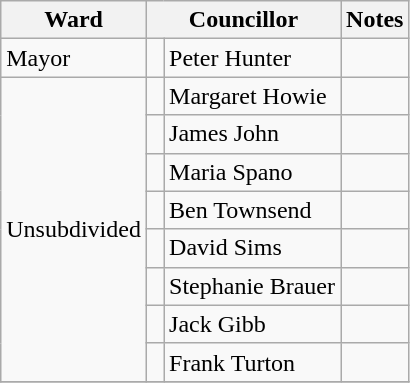<table class="wikitable">
<tr>
<th>Ward</th>
<th colspan="2">Councillor</th>
<th>Notes</th>
</tr>
<tr>
<td rowspan="1">Mayor</td>
<td> </td>
<td>Peter Hunter</td>
<td></td>
</tr>
<tr>
<td rowspan="8">Unsubdivided</td>
<td> </td>
<td>Margaret Howie</td>
<td></td>
</tr>
<tr>
<td> </td>
<td>James John</td>
<td></td>
</tr>
<tr>
<td> </td>
<td>Maria Spano</td>
<td></td>
</tr>
<tr>
<td> </td>
<td>Ben Townsend</td>
<td></td>
</tr>
<tr>
<td> </td>
<td>David Sims</td>
<td></td>
</tr>
<tr>
<td> </td>
<td>Stephanie Brauer</td>
<td></td>
</tr>
<tr>
<td> </td>
<td>Jack Gibb</td>
<td></td>
</tr>
<tr>
<td> </td>
<td>Frank Turton</td>
<td></td>
</tr>
<tr>
</tr>
</table>
